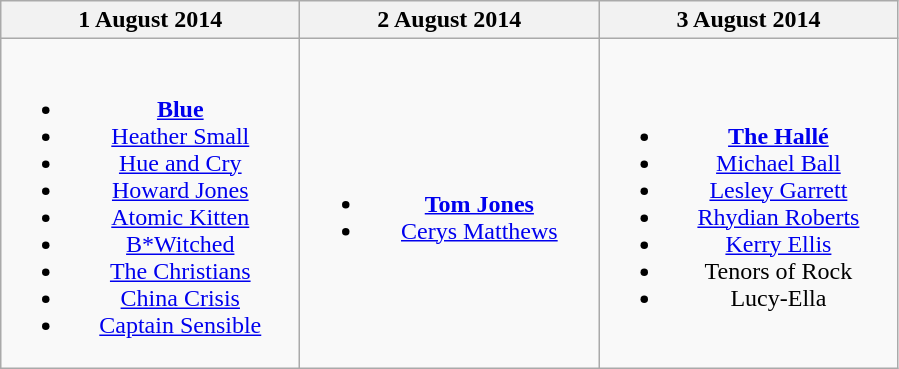<table class="wikitable" style="text-align:center;">
<tr>
<th scope="col" style="width:12em;">1 August 2014</th>
<th scope="col" style="width:12em;">2 August 2014</th>
<th scope="col" style="width:12em;">3 August 2014</th>
</tr>
<tr>
<td><br><ul><li><strong><a href='#'>Blue</a></strong></li><li><a href='#'>Heather Small</a></li><li><a href='#'>Hue and Cry</a></li><li><a href='#'>Howard Jones</a></li><li><a href='#'>Atomic Kitten</a></li><li><a href='#'>B*Witched</a></li><li><a href='#'>The Christians</a></li><li><a href='#'>China Crisis</a></li><li><a href='#'>Captain Sensible</a></li></ul></td>
<td><br><ul><li><strong><a href='#'>Tom Jones</a></strong></li><li><a href='#'>Cerys Matthews</a></li></ul></td>
<td><br><ul><li><strong><a href='#'>The Hallé</a></strong></li><li><a href='#'>Michael Ball</a></li><li><a href='#'>Lesley Garrett</a></li><li><a href='#'>Rhydian Roberts</a></li><li><a href='#'>Kerry Ellis</a></li><li>Tenors of Rock</li><li>Lucy-Ella</li></ul></td>
</tr>
</table>
